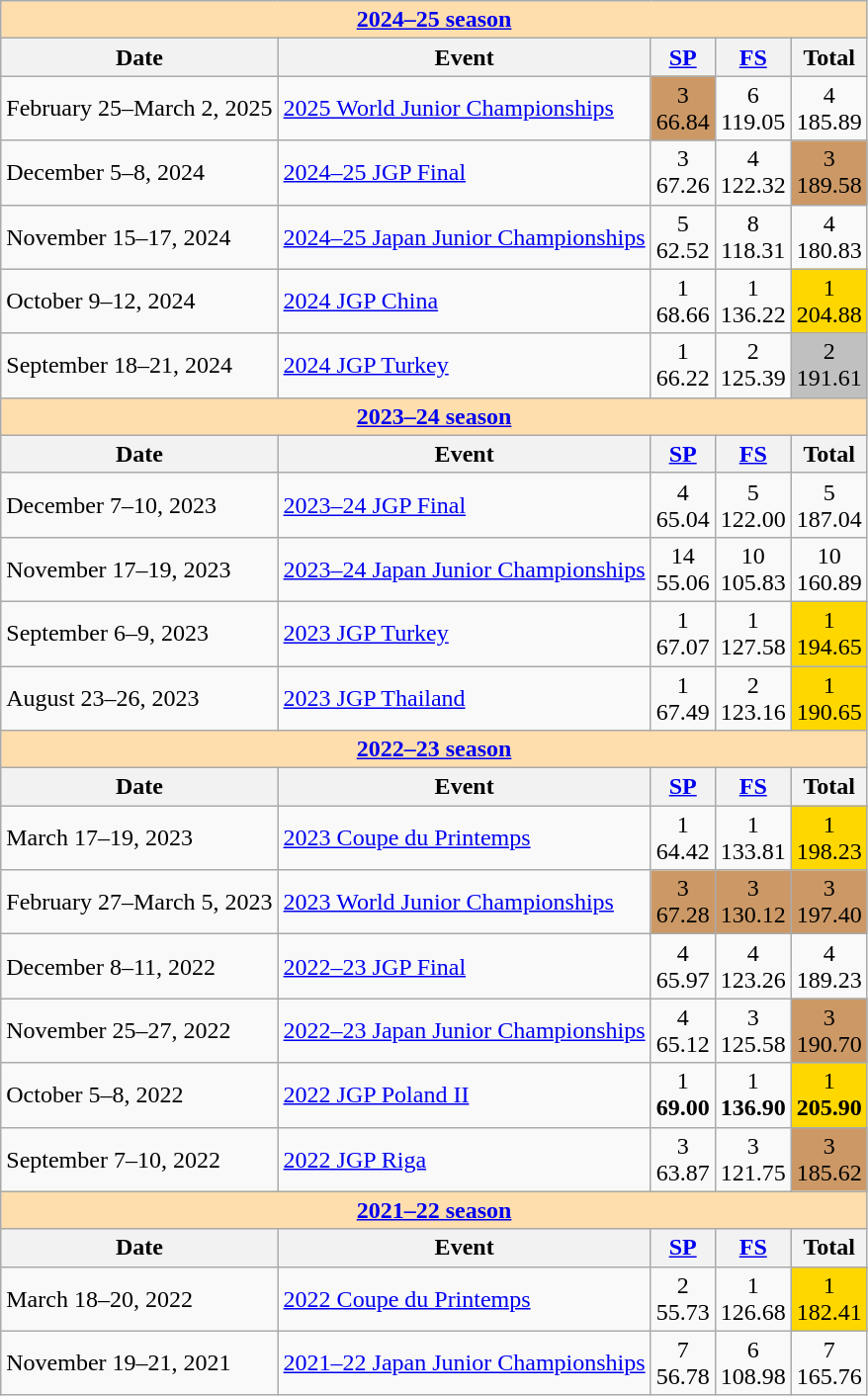<table class="wikitable">
<tr>
<th colspan="5" style="background-color: #ffdead; "align=center"><a href='#'>2024–25 season</a></th>
</tr>
<tr>
<th>Date</th>
<th>Event</th>
<th><a href='#'>SP</a></th>
<th><a href='#'>FS</a></th>
<th>Total</th>
</tr>
<tr>
<td>February 25–March 2, 2025</td>
<td><a href='#'>2025 World Junior Championships</a></td>
<td align=center bgcolor=cc9966>3 <br> 66.84</td>
<td align=center>6 <br> 119.05</td>
<td align=center>4 <br> 185.89</td>
</tr>
<tr>
<td>December 5–8, 2024</td>
<td><a href='#'>2024–25 JGP Final</a></td>
<td align=center>3 <br> 67.26</td>
<td align=center>4 <br> 122.32</td>
<td align=center bgcolor=cc9966>3 <br> 189.58</td>
</tr>
<tr>
<td>November 15–17, 2024</td>
<td><a href='#'>2024–25 Japan Junior Championships</a></td>
<td align=center>5 <br> 62.52</td>
<td align=center>8 <br> 118.31</td>
<td align=center>4 <br> 180.83</td>
</tr>
<tr>
<td>October 9–12, 2024</td>
<td><a href='#'>2024 JGP China</a></td>
<td align=center>1 <br> 68.66</td>
<td align=center>1 <br> 136.22</td>
<td align=center bgcolor=gold>1 <br> 204.88</td>
</tr>
<tr>
<td>September 18–21, 2024</td>
<td><a href='#'>2024 JGP Turkey</a></td>
<td align=center>1 <br> 66.22</td>
<td align=center>2 <br> 125.39</td>
<td align=center bgcolor=silver>2 <br> 191.61</td>
</tr>
<tr>
<th style="background-color: #ffdead; " colspan=5 align=center><a href='#'>2023–24 season</a></th>
</tr>
<tr>
<th>Date</th>
<th>Event</th>
<th><a href='#'>SP</a></th>
<th><a href='#'>FS</a></th>
<th>Total</th>
</tr>
<tr>
<td>December 7–10, 2023</td>
<td><a href='#'>2023–24 JGP Final</a></td>
<td align=center>4 <br> 65.04</td>
<td align=center>5 <br> 122.00</td>
<td align=center>5 <br> 187.04</td>
</tr>
<tr>
<td>November 17–19, 2023</td>
<td><a href='#'>2023–24 Japan Junior Championships</a></td>
<td align=center>14 <br> 55.06</td>
<td align=center>10 <br> 105.83</td>
<td align=center>10 <br> 160.89</td>
</tr>
<tr>
<td>September 6–9, 2023</td>
<td><a href='#'>2023 JGP Turkey</a></td>
<td align=center>1 <br> 67.07</td>
<td align=center>1 <br> 127.58</td>
<td align=center bgcolor=gold>1 <br> 194.65</td>
</tr>
<tr>
<td>August 23–26, 2023</td>
<td><a href='#'>2023 JGP Thailand</a></td>
<td align=center>1 <br> 67.49</td>
<td align=center>2 <br> 123.16</td>
<td align=center bgcolor=gold>1 <br> 190.65</td>
</tr>
<tr>
<th style="background-color: #ffdead; " colspan=6 align=center><a href='#'>2022–23 season</a></th>
</tr>
<tr>
<th>Date</th>
<th>Event</th>
<th><a href='#'>SP</a></th>
<th><a href='#'>FS</a></th>
<th>Total</th>
</tr>
<tr>
<td>March 17–19, 2023</td>
<td><a href='#'>2023 Coupe du Printemps</a></td>
<td align=center>1 <br> 64.42</td>
<td align=center>1 <br> 133.81</td>
<td align=center bgcolor=gold>1 <br> 198.23</td>
</tr>
<tr>
<td>February 27–March 5, 2023</td>
<td><a href='#'>2023 World Junior Championships</a></td>
<td align=center bgcolor=cc9966>3 <br> 67.28</td>
<td align=center bgcolor=cc9966>3 <br> 130.12</td>
<td align=center bgcolor=cc9966>3 <br> 197.40</td>
</tr>
<tr>
<td>December 8–11, 2022</td>
<td><a href='#'>2022–23 JGP Final</a></td>
<td align=center>4 <br> 65.97</td>
<td align=center>4 <br> 123.26</td>
<td align=center>4 <br> 189.23</td>
</tr>
<tr>
<td>November 25–27, 2022</td>
<td><a href='#'>2022–23 Japan Junior Championships</a></td>
<td align=center>4 <br> 65.12</td>
<td align=center>3 <br> 125.58</td>
<td align=center bgcolor=cc9966>3 <br> 190.70</td>
</tr>
<tr>
<td>October 5–8, 2022</td>
<td><a href='#'>2022 JGP Poland II</a></td>
<td align=center>1 <br> <strong>69.00</strong></td>
<td align=center>1 <br> <strong>136.90</strong></td>
<td align=center bgcolor=gold>1 <br> <strong>205.90</strong></td>
</tr>
<tr>
<td>September 7–10, 2022</td>
<td><a href='#'>2022 JGP Riga</a></td>
<td align=center>3 <br> 63.87</td>
<td align=center>3 <br> 121.75</td>
<td align=center bgcolor=#cc9966>3 <br> 185.62</td>
</tr>
<tr>
<th style="background-color: #ffdead; " colspan=6 align=center><a href='#'>2021–22 season</a></th>
</tr>
<tr>
<th>Date</th>
<th>Event</th>
<th><a href='#'>SP</a></th>
<th><a href='#'>FS</a></th>
<th>Total</th>
</tr>
<tr>
<td>March 18–20, 2022</td>
<td><a href='#'>2022 Coupe du Printemps</a></td>
<td align=center>2 <br> 55.73</td>
<td align=center>1 <br> 126.68</td>
<td align=center bgcolor=gold>1 <br> 182.41</td>
</tr>
<tr>
<td>November 19–21, 2021</td>
<td><a href='#'>2021–22 Japan Junior Championships</a></td>
<td align=center>7 <br> 56.78</td>
<td align=center>6 <br> 108.98</td>
<td align=center>7 <br> 165.76</td>
</tr>
</table>
